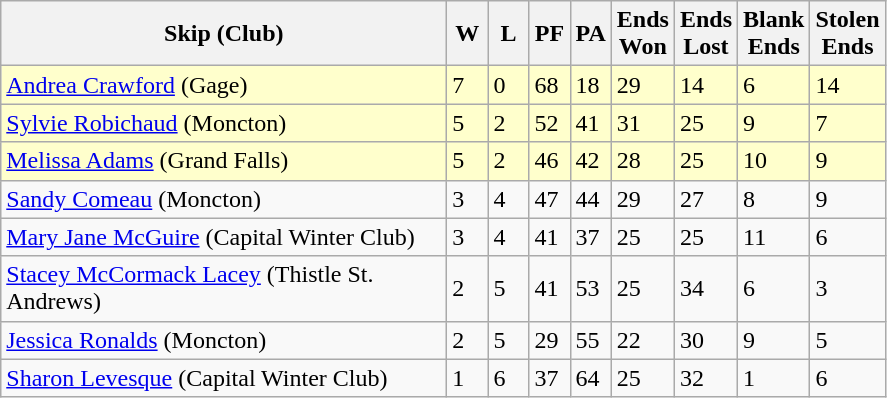<table class="wikitable">
<tr>
<th width=290>Skip (Club)</th>
<th width=20>W</th>
<th width=20>L</th>
<th width=20>PF</th>
<th width=20>PA</th>
<th width=20>Ends <br> Won</th>
<th width=20>Ends <br> Lost</th>
<th width=20>Blank <br> Ends</th>
<th width=20>Stolen <br> Ends</th>
</tr>
<tr bgcolor=#ffffcc>
<td><a href='#'>Andrea Crawford</a> (Gage)</td>
<td>7</td>
<td>0</td>
<td>68</td>
<td>18</td>
<td>29</td>
<td>14</td>
<td>6</td>
<td>14</td>
</tr>
<tr bgcolor=#ffffcc>
<td><a href='#'>Sylvie Robichaud</a> (Moncton)</td>
<td>5</td>
<td>2</td>
<td>52</td>
<td>41</td>
<td>31</td>
<td>25</td>
<td>9</td>
<td>7</td>
</tr>
<tr bgcolor=#ffffcc>
<td><a href='#'>Melissa Adams</a> (Grand Falls)</td>
<td>5</td>
<td>2</td>
<td>46</td>
<td>42</td>
<td>28</td>
<td>25</td>
<td>10</td>
<td>9</td>
</tr>
<tr>
<td><a href='#'>Sandy Comeau</a> (Moncton)</td>
<td>3</td>
<td>4</td>
<td>47</td>
<td>44</td>
<td>29</td>
<td>27</td>
<td>8</td>
<td>9</td>
</tr>
<tr>
<td><a href='#'>Mary Jane McGuire</a> (Capital Winter Club)</td>
<td>3</td>
<td>4</td>
<td>41</td>
<td>37</td>
<td>25</td>
<td>25</td>
<td>11</td>
<td>6</td>
</tr>
<tr>
<td><a href='#'>Stacey McCormack Lacey</a> (Thistle St. Andrews)</td>
<td>2</td>
<td>5</td>
<td>41</td>
<td>53</td>
<td>25</td>
<td>34</td>
<td>6</td>
<td>3</td>
</tr>
<tr>
<td><a href='#'>Jessica Ronalds</a> (Moncton)</td>
<td>2</td>
<td>5</td>
<td>29</td>
<td>55</td>
<td>22</td>
<td>30</td>
<td>9</td>
<td>5</td>
</tr>
<tr>
<td><a href='#'>Sharon Levesque</a> (Capital Winter Club)</td>
<td>1</td>
<td>6</td>
<td>37</td>
<td>64</td>
<td>25</td>
<td>32</td>
<td>1</td>
<td>6</td>
</tr>
</table>
